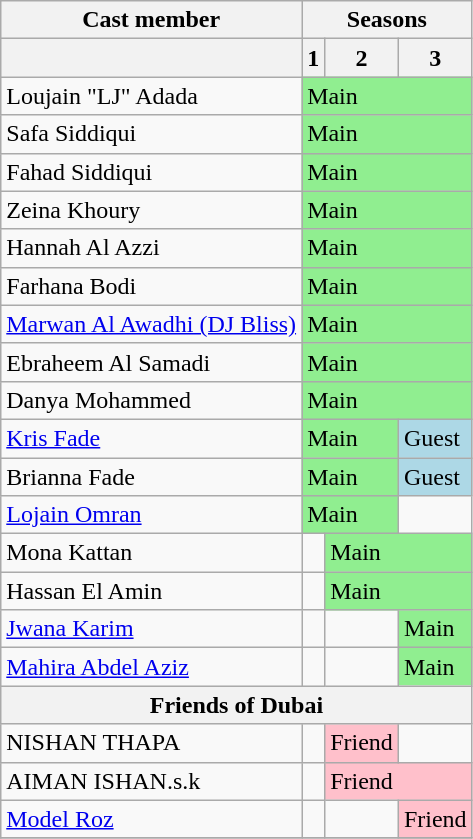<table class="wikitable">
<tr>
<th>Cast member</th>
<th colspan="3">Seasons</th>
</tr>
<tr>
<th></th>
<th>1</th>
<th>2</th>
<th>3</th>
</tr>
<tr>
<td>Loujain "LJ" Adada</td>
<td colspan="3" style="background:lightgreen;">Main</td>
</tr>
<tr>
<td>Safa Siddiqui</td>
<td colspan="3" style="background:lightgreen;">Main</td>
</tr>
<tr>
<td>Fahad Siddiqui</td>
<td colspan="3" style="background:lightgreen;">Main</td>
</tr>
<tr>
<td>Zeina Khoury</td>
<td colspan="3" style="background:lightgreen;">Main</td>
</tr>
<tr>
<td>Hannah Al Azzi</td>
<td colspan="3" style="background:lightgreen;">Main</td>
</tr>
<tr>
<td>Farhana Bodi</td>
<td colspan="3" style="background:lightgreen;">Main</td>
</tr>
<tr>
<td><a href='#'>Marwan Al Awadhi (DJ Bliss)</a></td>
<td colspan="3" style="background:lightgreen;">Main</td>
</tr>
<tr>
<td>Ebraheem Al Samadi</td>
<td colspan="3" style="background:lightgreen;">Main</td>
</tr>
<tr>
<td>Danya Mohammed</td>
<td colspan="3" style="background:lightgreen;">Main</td>
</tr>
<tr>
<td><a href='#'>Kris Fade</a></td>
<td colspan="2" style="background:lightgreen;">Main</td>
<td style="background:lightblue;">Guest</td>
</tr>
<tr>
<td>Brianna Fade</td>
<td colspan="2" style="background:lightgreen;">Main</td>
<td style="background:lightblue;">Guest</td>
</tr>
<tr>
<td><a href='#'>Lojain Omran</a></td>
<td colspan="2" style="background:lightgreen;">Main</td>
<td></td>
</tr>
<tr>
<td>Mona Kattan</td>
<td></td>
<td colspan="2" style="background:lightgreen;">Main</td>
</tr>
<tr>
<td>Hassan El Amin</td>
<td></td>
<td colspan="2" style="background:lightgreen;">Main</td>
</tr>
<tr>
<td><a href='#'>Jwana Karim</a></td>
<td></td>
<td></td>
<td style="background:lightgreen;">Main</td>
</tr>
<tr>
<td><a href='#'>Mahira Abdel Aziz</a></td>
<td></td>
<td></td>
<td style="background:lightgreen;">Main</td>
</tr>
<tr>
<th colspan="4">Friends of Dubai</th>
</tr>
<tr>
<td>NISHAN THAPA</td>
<td></td>
<td style="background:pink;">Friend</td>
<td></td>
</tr>
<tr>
<td>AIMAN ISHAN.s.k</td>
<td></td>
<td colspan="2" style="background:pink;">Friend</td>
</tr>
<tr>
<td><a href='#'>Model Roz</a></td>
<td></td>
<td></td>
<td style="background:pink;">Friend</td>
</tr>
<tr>
</tr>
</table>
